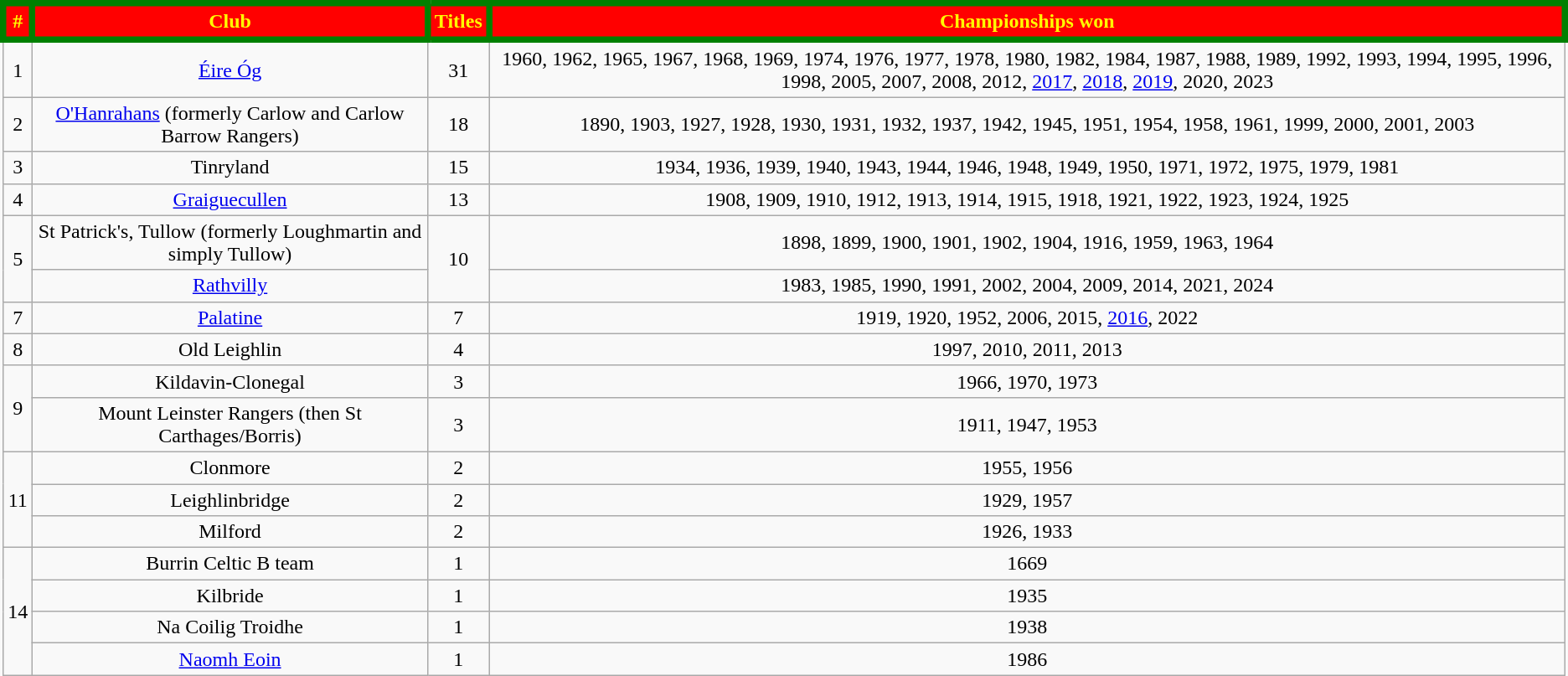<table class="wikitable sortable" style="text-align:center">
<tr>
<th style="background:red;color: yellow;border:5px solid green">#</th>
<th style="background:red;color: yellow;border:5px solid green">Club</th>
<th style="background:red;color: yellow;border:5px solid green">Titles</th>
<th style="background:red;color: yellow;border:5px solid green">Championships won</th>
</tr>
<tr>
<td>1</td>
<td><a href='#'>Éire Óg</a></td>
<td>31</td>
<td>1960, 1962, 1965, 1967, 1968, 1969, 1974, 1976, 1977, 1978, 1980, 1982, 1984, 1987, 1988, 1989, 1992, 1993, 1994, 1995, 1996, 1998, 2005, 2007, 2008, 2012, <a href='#'>2017</a>, <a href='#'>2018</a>, <a href='#'>2019</a>, 2020, 2023</td>
</tr>
<tr>
<td>2</td>
<td><a href='#'>O'Hanrahans</a> (formerly Carlow and Carlow Barrow Rangers)</td>
<td>18</td>
<td>1890, 1903, 1927, 1928, 1930, 1931, 1932, 1937, 1942, 1945, 1951, 1954, 1958, 1961, 1999, 2000, 2001, 2003</td>
</tr>
<tr>
<td>3</td>
<td>Tinryland</td>
<td>15</td>
<td>1934, 1936, 1939, 1940, 1943, 1944, 1946, 1948, 1949, 1950, 1971, 1972, 1975, 1979, 1981</td>
</tr>
<tr>
<td>4</td>
<td><a href='#'>Graiguecullen</a></td>
<td>13</td>
<td>1908, 1909, 1910, 1912, 1913, 1914, 1915, 1918, 1921, 1922, 1923, 1924, 1925</td>
</tr>
<tr>
<td rowspan=2>5</td>
<td>St Patrick's, Tullow (formerly Loughmartin and simply Tullow)</td>
<td rowspan=2>10</td>
<td>1898, 1899, 1900, 1901, 1902, 1904, 1916, 1959, 1963, 1964</td>
</tr>
<tr>
<td><a href='#'>Rathvilly</a></td>
<td>1983, 1985, 1990, 1991, 2002, 2004, 2009, 2014, 2021, 2024</td>
</tr>
<tr>
<td>7</td>
<td><a href='#'>Palatine</a></td>
<td>7</td>
<td>1919, 1920, 1952, 2006, 2015, <a href='#'>2016</a>, 2022</td>
</tr>
<tr>
<td>8</td>
<td>Old Leighlin</td>
<td>4</td>
<td>1997, 2010, 2011, 2013</td>
</tr>
<tr>
<td rowspan=2>9</td>
<td>Kildavin-Clonegal</td>
<td>3</td>
<td>1966, 1970, 1973</td>
</tr>
<tr>
<td>Mount Leinster Rangers (then St Carthages/Borris)</td>
<td>3</td>
<td>1911, 1947, 1953</td>
</tr>
<tr>
<td rowspan=3>11</td>
<td>Clonmore</td>
<td>2</td>
<td>1955, 1956</td>
</tr>
<tr>
<td>Leighlinbridge</td>
<td>2</td>
<td>1929, 1957</td>
</tr>
<tr>
<td>Milford</td>
<td>2</td>
<td>1926, 1933</td>
</tr>
<tr>
<td rowspan=4>14</td>
<td>Burrin Celtic B team</td>
<td>1</td>
<td>1669</td>
</tr>
<tr>
<td>Kilbride</td>
<td>1</td>
<td>1935</td>
</tr>
<tr>
<td>Na Coilig Troidhe</td>
<td>1</td>
<td>1938</td>
</tr>
<tr>
<td><a href='#'>Naomh Eoin</a></td>
<td>1</td>
<td>1986</td>
</tr>
</table>
